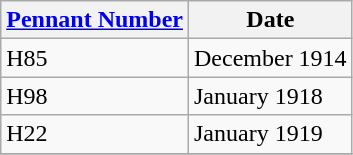<table class="wikitable" style="text-align:left">
<tr>
<th><a href='#'>Pennant Number</a></th>
<th>Date</th>
</tr>
<tr>
<td>H85</td>
<td>December 1914</td>
</tr>
<tr>
<td>H98</td>
<td>January 1918</td>
</tr>
<tr>
<td>H22</td>
<td>January 1919</td>
</tr>
<tr>
</tr>
</table>
